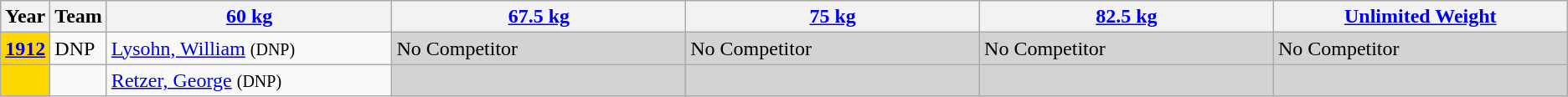<table class="wikitable sortable" style="font-size: 100%">
<tr>
<th>Year</th>
<th>Team</th>
<th width=300><a href='#'>60 kg</a></th>
<th width=300><a href='#'>67.5 kg</a></th>
<th width=300><a href='#'>75 kg</a></th>
<th width=300><a href='#'>82.5 kg</a></th>
<th width=300><a href='#'>Unlimited Weight</a></th>
</tr>
<tr>
<td bgcolor="GOLD"><strong><a href='#'>1912</a></strong></td>
<td>DNP</td>
<td><a href='#'>Lysohn, William</a> <small>(DNP)</small></td>
<td bgcolor="lightgray">No Competitor</td>
<td bgcolor="lightgray">No Competitor</td>
<td bgcolor="lightgray">No Competitor</td>
<td bgcolor="lightgray">No Competitor</td>
</tr>
<tr>
<td bgcolor="GOLD"></td>
<td></td>
<td><a href='#'>Retzer, George</a> <small>(DNP)</small></td>
<td bgcolor="lightgray"></td>
<td bgcolor="lightgray"></td>
<td bgcolor="lightgray"></td>
<td bgcolor="lightgray"></td>
</tr>
</table>
